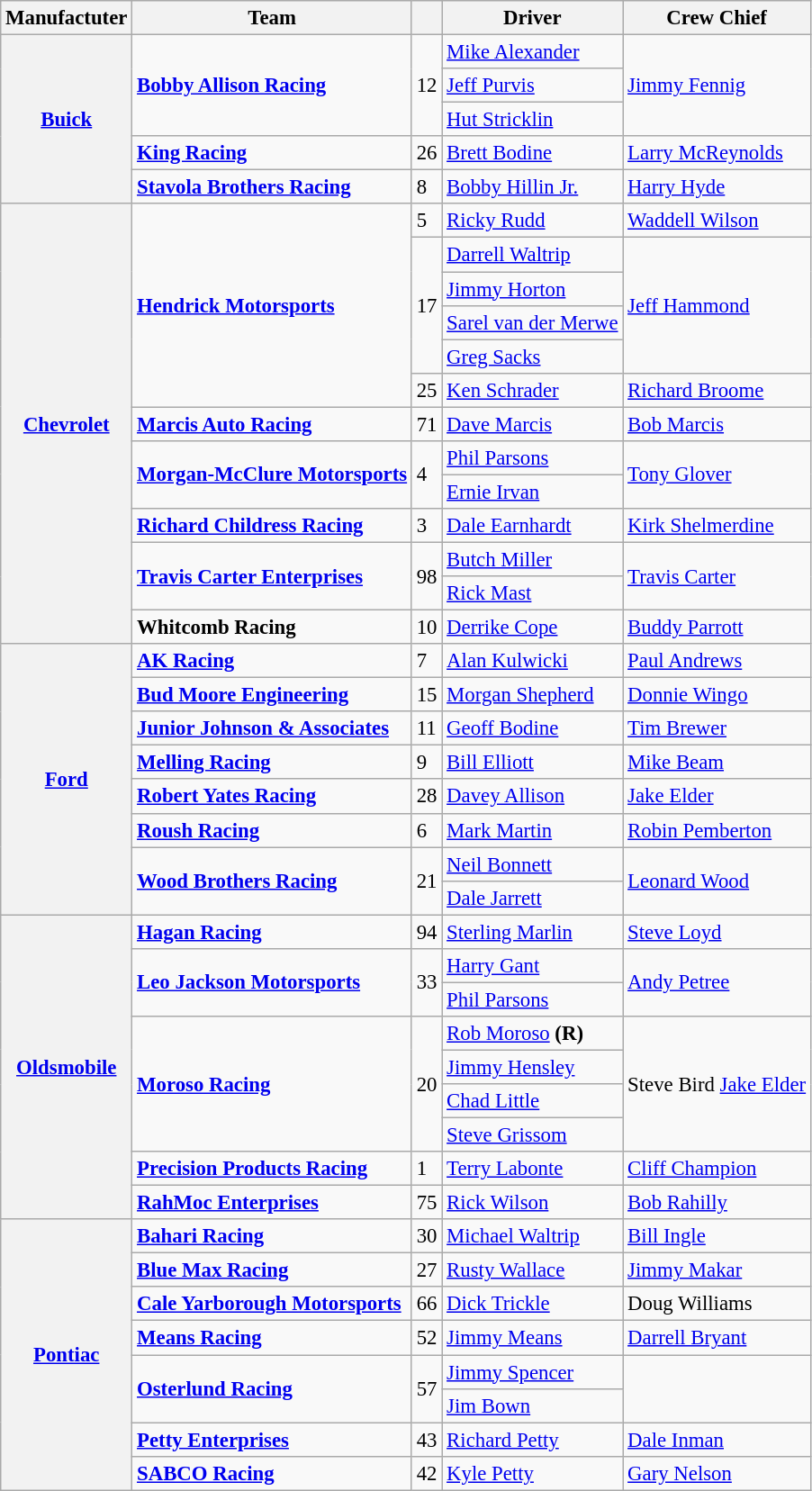<table class=" wikitable" style="font-size: 95%;">
<tr>
<th>Manufactuter</th>
<th>Team</th>
<th></th>
<th>Driver</th>
<th>Crew Chief</th>
</tr>
<tr>
<th rowspan=5><a href='#'>Buick</a></th>
<td rowspan=3><strong><a href='#'>Bobby Allison Racing</a></strong></td>
<td rowspan=3>12</td>
<td><a href='#'>Mike Alexander</a> <small></small></td>
<td rowspan=3><a href='#'>Jimmy Fennig</a></td>
</tr>
<tr>
<td><a href='#'>Jeff Purvis</a> <small></small></td>
</tr>
<tr>
<td><a href='#'>Hut Stricklin</a> <small></small></td>
</tr>
<tr>
<td><strong><a href='#'>King Racing</a></strong></td>
<td>26</td>
<td><a href='#'>Brett Bodine</a></td>
<td><a href='#'>Larry McReynolds</a></td>
</tr>
<tr>
<td><strong><a href='#'>Stavola Brothers Racing</a></strong></td>
<td>8</td>
<td><a href='#'>Bobby Hillin Jr.</a></td>
<td><a href='#'>Harry Hyde</a></td>
</tr>
<tr>
<th rowspan=13><a href='#'>Chevrolet</a></th>
<td rowspan=6><strong><a href='#'>Hendrick Motorsports</a></strong></td>
<td>5</td>
<td><a href='#'>Ricky Rudd</a></td>
<td><a href='#'>Waddell Wilson</a></td>
</tr>
<tr>
<td rowspan=4>17</td>
<td><a href='#'>Darrell Waltrip</a> <small></small></td>
<td rowspan=4><a href='#'>Jeff Hammond</a></td>
</tr>
<tr>
<td><a href='#'>Jimmy Horton</a> <small></small></td>
</tr>
<tr>
<td><a href='#'>Sarel van der Merwe</a> <small></small></td>
</tr>
<tr>
<td><a href='#'>Greg Sacks</a> <small></small></td>
</tr>
<tr>
<td>25</td>
<td><a href='#'>Ken Schrader</a></td>
<td><a href='#'>Richard Broome</a></td>
</tr>
<tr>
<td><strong><a href='#'>Marcis Auto Racing</a></strong></td>
<td>71</td>
<td><a href='#'>Dave Marcis</a></td>
<td><a href='#'>Bob Marcis</a></td>
</tr>
<tr>
<td rowspan=2><strong><a href='#'>Morgan-McClure Motorsports</a></strong></td>
<td rowspan=2>4</td>
<td><a href='#'>Phil Parsons</a> <small></small></td>
<td rowspan=2><a href='#'>Tony Glover</a></td>
</tr>
<tr>
<td><a href='#'>Ernie Irvan</a> <small></small></td>
</tr>
<tr>
<td><strong><a href='#'>Richard Childress Racing</a></strong></td>
<td>3</td>
<td><a href='#'>Dale Earnhardt</a></td>
<td><a href='#'>Kirk Shelmerdine</a></td>
</tr>
<tr>
<td rowspan=2><strong><a href='#'>Travis Carter Enterprises</a></strong></td>
<td rowspan=2>98</td>
<td><a href='#'>Butch Miller</a> <small></small></td>
<td rowspan=2><a href='#'>Travis Carter</a></td>
</tr>
<tr>
<td><a href='#'>Rick Mast</a> <small></small></td>
</tr>
<tr>
<td><strong>Whitcomb Racing</strong></td>
<td>10</td>
<td><a href='#'>Derrike Cope</a></td>
<td><a href='#'>Buddy Parrott</a></td>
</tr>
<tr>
<th rowspan=8><a href='#'>Ford</a></th>
<td><strong><a href='#'>AK Racing</a></strong></td>
<td>7</td>
<td><a href='#'>Alan Kulwicki</a></td>
<td><a href='#'>Paul Andrews</a></td>
</tr>
<tr>
<td><strong><a href='#'>Bud Moore Engineering</a></strong></td>
<td>15</td>
<td><a href='#'>Morgan Shepherd</a></td>
<td><a href='#'>Donnie Wingo</a></td>
</tr>
<tr>
<td><strong><a href='#'>Junior Johnson & Associates</a></strong></td>
<td>11</td>
<td><a href='#'>Geoff Bodine</a></td>
<td><a href='#'>Tim Brewer</a></td>
</tr>
<tr>
<td><strong><a href='#'>Melling Racing</a></strong></td>
<td>9</td>
<td><a href='#'>Bill Elliott</a></td>
<td><a href='#'>Mike Beam</a></td>
</tr>
<tr>
<td><strong><a href='#'>Robert Yates Racing</a></strong></td>
<td>28</td>
<td><a href='#'>Davey Allison</a></td>
<td><a href='#'>Jake Elder</a></td>
</tr>
<tr>
<td><strong><a href='#'>Roush Racing</a></strong></td>
<td>6</td>
<td><a href='#'>Mark Martin</a></td>
<td><a href='#'>Robin Pemberton</a></td>
</tr>
<tr>
<td rowspan=2><strong><a href='#'>Wood Brothers Racing</a></strong></td>
<td rowspan=2>21</td>
<td><a href='#'>Neil Bonnett</a> <small></small></td>
<td rowspan=2><a href='#'>Leonard Wood</a></td>
</tr>
<tr>
<td><a href='#'>Dale Jarrett</a> <small></small></td>
</tr>
<tr>
<th rowspan="9"><a href='#'>Oldsmobile</a></th>
<td><strong><a href='#'>Hagan Racing</a></strong></td>
<td>94</td>
<td><a href='#'>Sterling Marlin</a></td>
<td><a href='#'>Steve Loyd</a></td>
</tr>
<tr>
<td rowspan="2"><strong><a href='#'>Leo Jackson Motorsports</a></strong></td>
<td rowspan="2">33</td>
<td><a href='#'>Harry Gant</a> <small></small></td>
<td rowspan="2"><a href='#'>Andy Petree</a></td>
</tr>
<tr>
<td><a href='#'>Phil Parsons</a> <small></small></td>
</tr>
<tr>
<td rowspan="4"><strong><a href='#'>Moroso Racing</a></strong></td>
<td rowspan="4">20</td>
<td><a href='#'>Rob Moroso</a> <strong>(R)</strong> <small></small></td>
<td rowspan="4">Steve Bird <small></small><a href='#'>Jake Elder</a> <small></small></td>
</tr>
<tr>
<td><a href='#'>Jimmy Hensley</a> <small></small></td>
</tr>
<tr>
<td><a href='#'>Chad Little</a> <small></small></td>
</tr>
<tr>
<td><a href='#'>Steve Grissom</a> <small></small></td>
</tr>
<tr>
<td><strong><a href='#'>Precision Products Racing</a></strong></td>
<td>1</td>
<td><a href='#'>Terry Labonte</a></td>
<td><a href='#'>Cliff Champion</a></td>
</tr>
<tr>
<td><strong><a href='#'>RahMoc Enterprises</a></strong></td>
<td>75</td>
<td><a href='#'>Rick Wilson</a></td>
<td><a href='#'>Bob Rahilly</a></td>
</tr>
<tr>
<th rowspan="8"><a href='#'>Pontiac</a></th>
<td><strong><a href='#'>Bahari Racing</a></strong></td>
<td>30</td>
<td><a href='#'>Michael Waltrip</a></td>
<td><a href='#'>Bill Ingle</a></td>
</tr>
<tr>
<td><strong><a href='#'>Blue Max Racing</a></strong></td>
<td>27</td>
<td><a href='#'>Rusty Wallace</a></td>
<td><a href='#'>Jimmy Makar</a></td>
</tr>
<tr>
<td><strong><a href='#'>Cale Yarborough Motorsports</a></strong></td>
<td>66</td>
<td><a href='#'>Dick Trickle</a></td>
<td>Doug Williams</td>
</tr>
<tr>
<td><strong><a href='#'>Means Racing</a></strong></td>
<td>52</td>
<td><a href='#'>Jimmy Means</a></td>
<td><a href='#'>Darrell Bryant</a></td>
</tr>
<tr>
<td rowspan="2"><strong><a href='#'>Osterlund Racing</a></strong></td>
<td rowspan="2">57</td>
<td><a href='#'>Jimmy Spencer</a> <small></small></td>
<td rowspan="2"></td>
</tr>
<tr>
<td><a href='#'>Jim Bown</a> <small></small></td>
</tr>
<tr>
<td><strong><a href='#'>Petty Enterprises</a></strong></td>
<td>43</td>
<td><a href='#'>Richard Petty</a></td>
<td><a href='#'>Dale Inman</a></td>
</tr>
<tr>
<td><strong><a href='#'>SABCO Racing</a></strong></td>
<td>42</td>
<td><a href='#'>Kyle Petty</a></td>
<td><a href='#'>Gary Nelson</a></td>
</tr>
</table>
